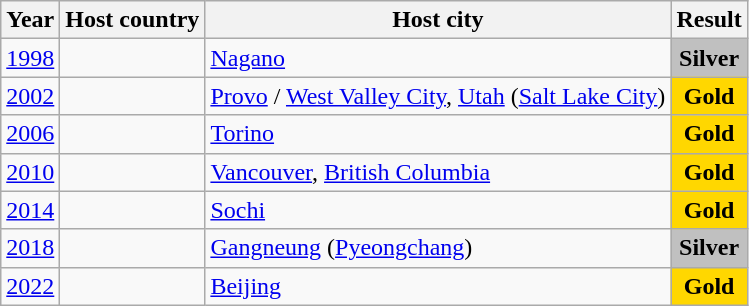<table class="wikitable" style="text-align:center;">
<tr>
<th>Year</th>
<th>Host country</th>
<th>Host city</th>
<th>Result</th>
</tr>
<tr>
<td><a href='#'>1998</a></td>
<td></td>
<td align=left><a href='#'>Nagano</a></td>
<td bgcolor=silver><strong>Silver</strong></td>
</tr>
<tr>
<td><a href='#'>2002</a></td>
<td></td>
<td align=left><a href='#'>Provo</a> / <a href='#'>West Valley City</a>, <a href='#'>Utah</a> (<a href='#'>Salt Lake City</a>)</td>
<td bgcolor=gold><strong>Gold</strong></td>
</tr>
<tr>
<td><a href='#'>2006</a></td>
<td></td>
<td align=left><a href='#'>Torino</a></td>
<td bgcolor=gold><strong>Gold</strong></td>
</tr>
<tr>
<td><a href='#'>2010</a></td>
<td></td>
<td align=left><a href='#'>Vancouver</a>, <a href='#'>British Columbia</a></td>
<td bgcolor=gold><strong>Gold</strong></td>
</tr>
<tr>
<td><a href='#'>2014</a></td>
<td></td>
<td align=left><a href='#'>Sochi</a></td>
<td bgcolor=gold><strong>Gold</strong></td>
</tr>
<tr>
<td><a href='#'>2018</a></td>
<td></td>
<td align=left><a href='#'>Gangneung</a> (<a href='#'>Pyeongchang</a>)</td>
<td bgcolor=silver><strong>Silver</strong></td>
</tr>
<tr>
<td><a href='#'>2022</a></td>
<td></td>
<td align=left><a href='#'>Beijing</a></td>
<td bgcolor=gold><strong>Gold</strong></td>
</tr>
</table>
